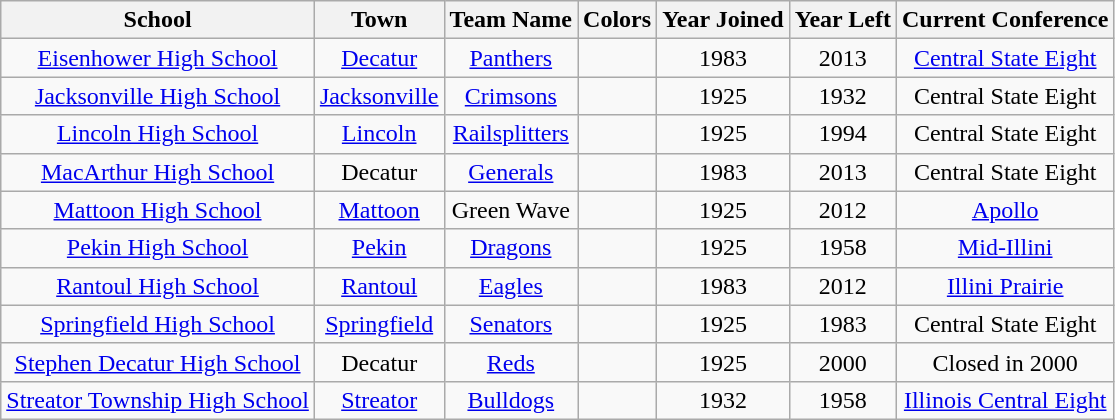<table class="wikitable" style="text-align:center;">
<tr>
<th>School</th>
<th>Town</th>
<th>Team Name</th>
<th>Colors</th>
<th>Year Joined</th>
<th>Year Left</th>
<th>Current Conference</th>
</tr>
<tr>
<td><a href='#'>Eisenhower High School</a></td>
<td><a href='#'>Decatur</a></td>
<td><a href='#'>Panthers</a></td>
<td> </td>
<td>1983</td>
<td>2013</td>
<td><a href='#'>Central State Eight</a></td>
</tr>
<tr>
<td><a href='#'>Jacksonville High School</a></td>
<td><a href='#'>Jacksonville</a></td>
<td><a href='#'>Crimsons</a></td>
<td> </td>
<td>1925</td>
<td>1932</td>
<td>Central State Eight</td>
</tr>
<tr>
<td><a href='#'>Lincoln High School</a></td>
<td><a href='#'>Lincoln</a></td>
<td><a href='#'>Railsplitters</a></td>
<td> </td>
<td>1925</td>
<td>1994</td>
<td>Central State Eight</td>
</tr>
<tr>
<td><a href='#'>MacArthur High School</a></td>
<td>Decatur</td>
<td><a href='#'>Generals</a></td>
<td> </td>
<td>1983</td>
<td>2013</td>
<td>Central State Eight</td>
</tr>
<tr>
<td><a href='#'>Mattoon High School</a></td>
<td><a href='#'>Mattoon</a></td>
<td>Green Wave</td>
<td> </td>
<td>1925</td>
<td>2012</td>
<td><a href='#'>Apollo</a></td>
</tr>
<tr>
<td><a href='#'>Pekin High School</a></td>
<td><a href='#'>Pekin</a></td>
<td><a href='#'>Dragons</a></td>
<td> </td>
<td>1925</td>
<td>1958</td>
<td><a href='#'>Mid-Illini</a></td>
</tr>
<tr>
<td><a href='#'>Rantoul High School</a></td>
<td><a href='#'>Rantoul</a></td>
<td><a href='#'>Eagles</a></td>
<td> </td>
<td>1983</td>
<td>2012</td>
<td><a href='#'>Illini Prairie</a></td>
</tr>
<tr>
<td><a href='#'>Springfield High School</a></td>
<td><a href='#'>Springfield</a></td>
<td><a href='#'>Senators</a></td>
<td> </td>
<td>1925</td>
<td>1983</td>
<td>Central State Eight</td>
</tr>
<tr>
<td><a href='#'>Stephen Decatur High School</a></td>
<td>Decatur</td>
<td><a href='#'>Reds</a></td>
<td> </td>
<td>1925</td>
<td>2000</td>
<td>Closed in 2000</td>
</tr>
<tr>
<td><a href='#'>Streator Township High School</a></td>
<td><a href='#'>Streator</a></td>
<td><a href='#'>Bulldogs</a></td>
<td> </td>
<td>1932</td>
<td>1958</td>
<td><a href='#'>Illinois Central Eight</a></td>
</tr>
</table>
